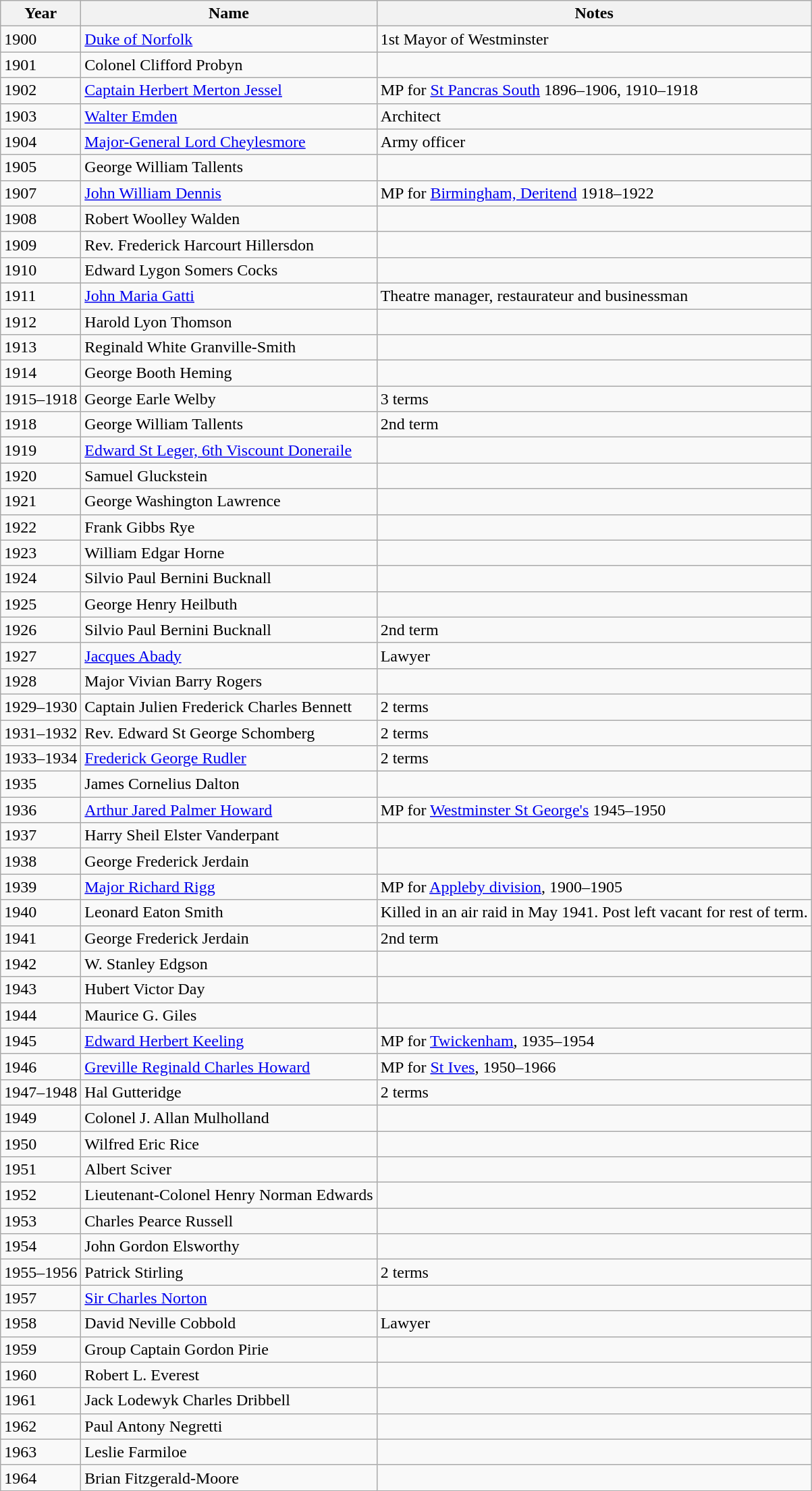<table class="wikitable">
<tr>
<th>Year</th>
<th>Name</th>
<th>Notes</th>
</tr>
<tr>
<td>1900</td>
<td><a href='#'>Duke of Norfolk</a></td>
<td>1st Mayor of Westminster</td>
</tr>
<tr>
<td>1901</td>
<td>Colonel Clifford Probyn</td>
<td></td>
</tr>
<tr>
<td>1902</td>
<td><a href='#'>Captain Herbert Merton Jessel</a></td>
<td>MP for <a href='#'>St Pancras South</a> 1896–1906, 1910–1918</td>
</tr>
<tr>
<td>1903</td>
<td><a href='#'>Walter Emden</a></td>
<td>Architect</td>
</tr>
<tr>
<td>1904</td>
<td><a href='#'>Major-General Lord Cheylesmore</a></td>
<td>Army officer</td>
</tr>
<tr>
<td>1905</td>
<td>George William Tallents</td>
<td></td>
</tr>
<tr>
<td>1907</td>
<td><a href='#'>John William Dennis</a></td>
<td>MP for <a href='#'>Birmingham, Deritend</a> 1918–1922</td>
</tr>
<tr>
<td>1908</td>
<td>Robert Woolley Walden</td>
<td></td>
</tr>
<tr>
<td>1909</td>
<td>Rev. Frederick Harcourt Hillersdon</td>
<td></td>
</tr>
<tr>
<td>1910</td>
<td>Edward Lygon Somers Cocks</td>
<td></td>
</tr>
<tr>
<td>1911</td>
<td><a href='#'>John Maria Gatti</a></td>
<td>Theatre manager, restaurateur and businessman</td>
</tr>
<tr>
<td>1912</td>
<td>Harold Lyon Thomson</td>
<td></td>
</tr>
<tr>
<td>1913</td>
<td>Reginald White Granville-Smith</td>
<td></td>
</tr>
<tr>
<td>1914</td>
<td>George Booth Heming</td>
<td></td>
</tr>
<tr>
<td>1915–1918</td>
<td>George Earle Welby</td>
<td>3 terms</td>
</tr>
<tr>
<td>1918</td>
<td>George William Tallents</td>
<td>2nd term</td>
</tr>
<tr>
<td>1919</td>
<td><a href='#'>Edward St Leger, 6th Viscount Doneraile</a></td>
<td></td>
</tr>
<tr>
<td>1920</td>
<td>Samuel Gluckstein</td>
<td></td>
</tr>
<tr>
<td>1921</td>
<td>George Washington Lawrence</td>
<td></td>
</tr>
<tr>
<td>1922</td>
<td>Frank Gibbs Rye</td>
<td></td>
</tr>
<tr>
<td>1923</td>
<td>William Edgar Horne</td>
<td></td>
</tr>
<tr>
<td>1924</td>
<td>Silvio Paul Bernini Bucknall</td>
<td></td>
</tr>
<tr>
<td>1925</td>
<td>George Henry Heilbuth</td>
<td></td>
</tr>
<tr>
<td>1926</td>
<td>Silvio Paul Bernini Bucknall</td>
<td>2nd term</td>
</tr>
<tr>
<td>1927</td>
<td><a href='#'>Jacques Abady</a></td>
<td>Lawyer</td>
</tr>
<tr>
<td>1928</td>
<td>Major Vivian Barry Rogers</td>
<td></td>
</tr>
<tr>
<td>1929–1930</td>
<td>Captain Julien Frederick Charles Bennett</td>
<td>2 terms</td>
</tr>
<tr>
<td>1931–1932</td>
<td>Rev. Edward St George Schomberg</td>
<td>2 terms</td>
</tr>
<tr>
<td>1933–1934</td>
<td><a href='#'>Frederick George Rudler</a></td>
<td>2 terms</td>
</tr>
<tr>
<td>1935</td>
<td>James Cornelius Dalton</td>
<td></td>
</tr>
<tr>
<td>1936</td>
<td><a href='#'>Arthur Jared Palmer Howard</a></td>
<td>MP for <a href='#'>Westminster St George's</a> 1945–1950</td>
</tr>
<tr>
<td>1937</td>
<td>Harry Sheil Elster Vanderpant</td>
<td></td>
</tr>
<tr>
<td>1938</td>
<td>George Frederick Jerdain</td>
<td></td>
</tr>
<tr>
<td>1939</td>
<td><a href='#'>Major Richard Rigg</a></td>
<td>MP for <a href='#'>Appleby division</a>, 1900–1905</td>
</tr>
<tr>
<td>1940</td>
<td>Leonard Eaton Smith</td>
<td>Killed in an air raid in May 1941. Post left vacant for rest of term.</td>
</tr>
<tr>
<td>1941</td>
<td>George Frederick Jerdain</td>
<td>2nd term</td>
</tr>
<tr>
<td>1942</td>
<td>W. Stanley Edgson</td>
<td></td>
</tr>
<tr>
<td>1943</td>
<td>Hubert Victor Day</td>
<td></td>
</tr>
<tr>
<td>1944</td>
<td>Maurice G. Giles</td>
<td></td>
</tr>
<tr>
<td>1945</td>
<td><a href='#'>Edward Herbert Keeling</a></td>
<td>MP for <a href='#'>Twickenham</a>, 1935–1954</td>
</tr>
<tr>
<td>1946</td>
<td><a href='#'>Greville Reginald Charles Howard</a></td>
<td>MP for <a href='#'>St Ives</a>, 1950–1966</td>
</tr>
<tr>
<td>1947–1948</td>
<td>Hal Gutteridge</td>
<td>2 terms</td>
</tr>
<tr>
<td>1949</td>
<td>Colonel J. Allan Mulholland</td>
<td></td>
</tr>
<tr>
<td>1950</td>
<td>Wilfred Eric Rice</td>
<td></td>
</tr>
<tr>
<td>1951</td>
<td>Albert Sciver</td>
<td></td>
</tr>
<tr>
<td>1952</td>
<td>Lieutenant-Colonel Henry Norman Edwards</td>
<td></td>
</tr>
<tr>
<td>1953</td>
<td>Charles Pearce Russell</td>
<td></td>
</tr>
<tr>
<td>1954</td>
<td>John Gordon Elsworthy</td>
<td></td>
</tr>
<tr>
<td>1955–1956</td>
<td>Patrick Stirling</td>
<td>2 terms</td>
</tr>
<tr>
<td>1957</td>
<td><a href='#'>Sir Charles Norton</a></td>
<td></td>
</tr>
<tr>
<td>1958</td>
<td>David Neville Cobbold</td>
<td>Lawyer</td>
</tr>
<tr>
<td>1959</td>
<td>Group Captain Gordon Pirie</td>
<td></td>
</tr>
<tr>
<td>1960</td>
<td>Robert L. Everest</td>
<td></td>
</tr>
<tr>
<td>1961</td>
<td>Jack Lodewyk Charles Dribbell</td>
<td></td>
</tr>
<tr>
<td>1962</td>
<td>Paul Antony Negretti</td>
<td></td>
</tr>
<tr>
<td>1963</td>
<td>Leslie Farmiloe</td>
<td></td>
</tr>
<tr>
<td>1964</td>
<td>Brian Fitzgerald-Moore</td>
<td></td>
</tr>
</table>
